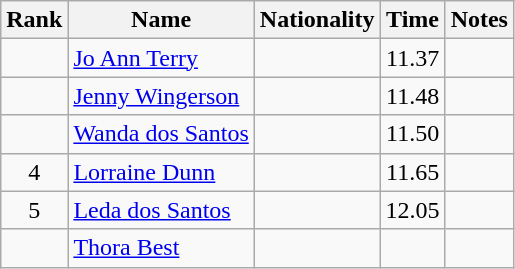<table class="wikitable sortable" style="text-align:center">
<tr>
<th>Rank</th>
<th>Name</th>
<th>Nationality</th>
<th>Time</th>
<th>Notes</th>
</tr>
<tr>
<td></td>
<td align=left><a href='#'>Jo Ann Terry</a></td>
<td align=left></td>
<td>11.37</td>
<td></td>
</tr>
<tr>
<td></td>
<td align=left><a href='#'>Jenny Wingerson</a></td>
<td align=left></td>
<td>11.48</td>
<td></td>
</tr>
<tr>
<td></td>
<td align=left><a href='#'>Wanda dos Santos</a></td>
<td align=left></td>
<td>11.50</td>
<td></td>
</tr>
<tr>
<td>4</td>
<td align=left><a href='#'>Lorraine Dunn</a></td>
<td align=left></td>
<td>11.65</td>
<td></td>
</tr>
<tr>
<td>5</td>
<td align=left><a href='#'>Leda dos Santos</a></td>
<td align=left></td>
<td>12.05</td>
<td></td>
</tr>
<tr>
<td></td>
<td align=left><a href='#'>Thora Best</a></td>
<td align=left></td>
<td></td>
<td></td>
</tr>
</table>
